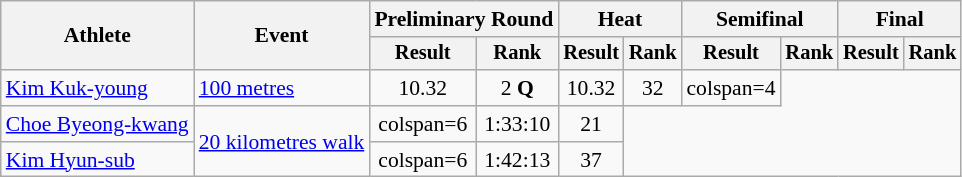<table class="wikitable" style="font-size:90%">
<tr>
<th rowspan="2">Athlete</th>
<th rowspan="2">Event</th>
<th colspan="2">Preliminary Round</th>
<th colspan="2">Heat</th>
<th colspan="2">Semifinal</th>
<th colspan="2">Final</th>
</tr>
<tr style="font-size:95%">
<th>Result</th>
<th>Rank</th>
<th>Result</th>
<th>Rank</th>
<th>Result</th>
<th>Rank</th>
<th>Result</th>
<th>Rank</th>
</tr>
<tr style=text-align:center>
<td style=text-align:left><a href='#'>Kim Kuk-young</a></td>
<td style=text-align:left><a href='#'>100 metres</a></td>
<td>10.32</td>
<td>2 <strong>Q</strong></td>
<td>10.32</td>
<td>32</td>
<td>colspan=4 </td>
</tr>
<tr style=text-align:center>
<td style=text-align:left><a href='#'>Choe Byeong-kwang</a></td>
<td style=text-align:left rowspan=2><a href='#'>20 kilometres walk</a></td>
<td>colspan=6 </td>
<td>1:33:10</td>
<td>21</td>
</tr>
<tr style=text-align:center>
<td style=text-align:left><a href='#'>Kim Hyun-sub</a></td>
<td>colspan=6 </td>
<td>1:42:13</td>
<td>37</td>
</tr>
</table>
